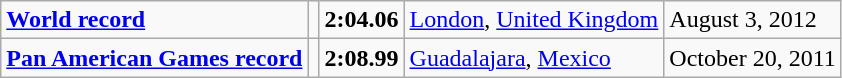<table class="wikitable">
<tr>
<td><strong><a href='#'>World record</a></strong></td>
<td></td>
<td><strong>2:04.06</strong></td>
<td><a href='#'>London</a>, <a href='#'>United Kingdom</a></td>
<td>August 3, 2012</td>
</tr>
<tr>
<td><strong><a href='#'>Pan American Games record</a></strong></td>
<td></td>
<td><strong>2:08.99</strong></td>
<td><a href='#'>Guadalajara</a>, <a href='#'>Mexico</a></td>
<td>October 20, 2011</td>
</tr>
</table>
